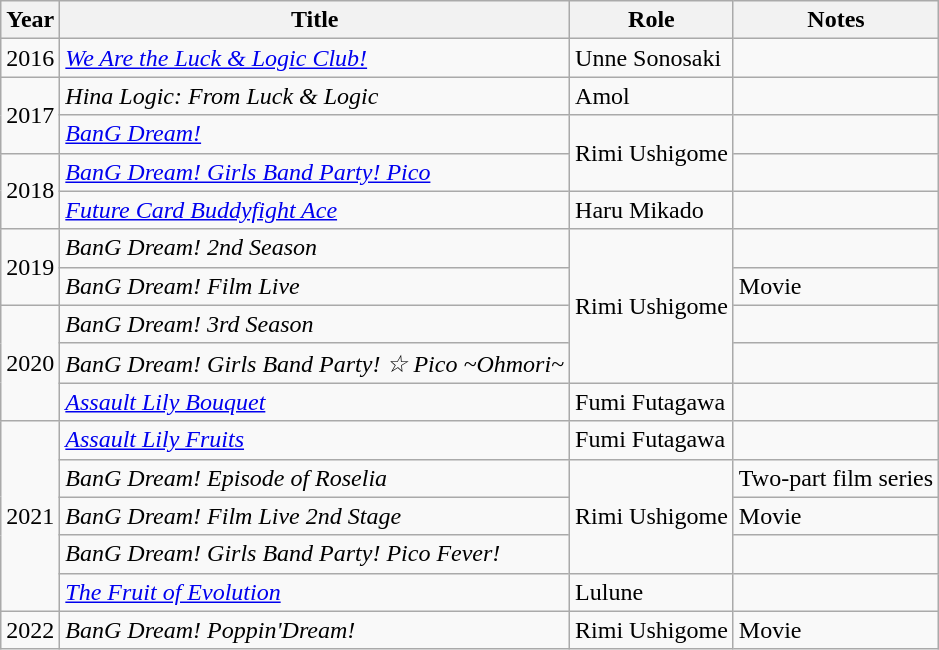<table class="wikitable">
<tr>
<th>Year</th>
<th>Title</th>
<th>Role</th>
<th>Notes</th>
</tr>
<tr>
<td>2016</td>
<td><em><a href='#'>We Are the Luck & Logic Club!</a></em></td>
<td>Unne Sonosaki</td>
<td></td>
</tr>
<tr>
<td rowspan=2>2017</td>
<td><em>Hina Logic: From Luck & Logic</em></td>
<td>Amol</td>
<td></td>
</tr>
<tr>
<td><em><a href='#'>BanG Dream!</a></em></td>
<td rowspan=2>Rimi Ushigome</td>
<td></td>
</tr>
<tr>
<td rowspan=2>2018</td>
<td><em><a href='#'>BanG Dream! Girls Band Party! Pico</a></em></td>
<td></td>
</tr>
<tr>
<td><em><a href='#'>Future Card Buddyfight Ace</a></em></td>
<td>Haru Mikado</td>
<td></td>
</tr>
<tr>
<td rowspan=2>2019</td>
<td><em>BanG Dream! 2nd Season</em></td>
<td rowspan=4>Rimi Ushigome</td>
<td></td>
</tr>
<tr>
<td><em>BanG Dream! Film Live</em></td>
<td>Movie</td>
</tr>
<tr>
<td rowspan=3>2020</td>
<td><em>BanG Dream! 3rd Season</em></td>
<td></td>
</tr>
<tr>
<td><em>BanG Dream! Girls Band Party! ☆ Pico ~Ohmori~</em></td>
<td></td>
</tr>
<tr>
<td><em><a href='#'>Assault Lily Bouquet</a></em></td>
<td>Fumi Futagawa</td>
<td></td>
</tr>
<tr>
<td rowspan=5>2021</td>
<td><em><a href='#'>Assault Lily Fruits</a></em></td>
<td>Fumi Futagawa</td>
<td></td>
</tr>
<tr>
<td><em>BanG Dream! Episode of Roselia</em></td>
<td rowspan=3>Rimi Ushigome</td>
<td>Two-part film series</td>
</tr>
<tr>
<td><em>BanG Dream! Film Live 2nd Stage</em></td>
<td>Movie</td>
</tr>
<tr>
<td><em>BanG Dream! Girls Band Party! Pico Fever!</em></td>
<td></td>
</tr>
<tr>
<td><em><a href='#'>The Fruit of Evolution</a></em></td>
<td>Lulune</td>
<td></td>
</tr>
<tr>
<td>2022</td>
<td><em>BanG Dream! Poppin'Dream!</em></td>
<td>Rimi Ushigome</td>
<td>Movie</td>
</tr>
</table>
